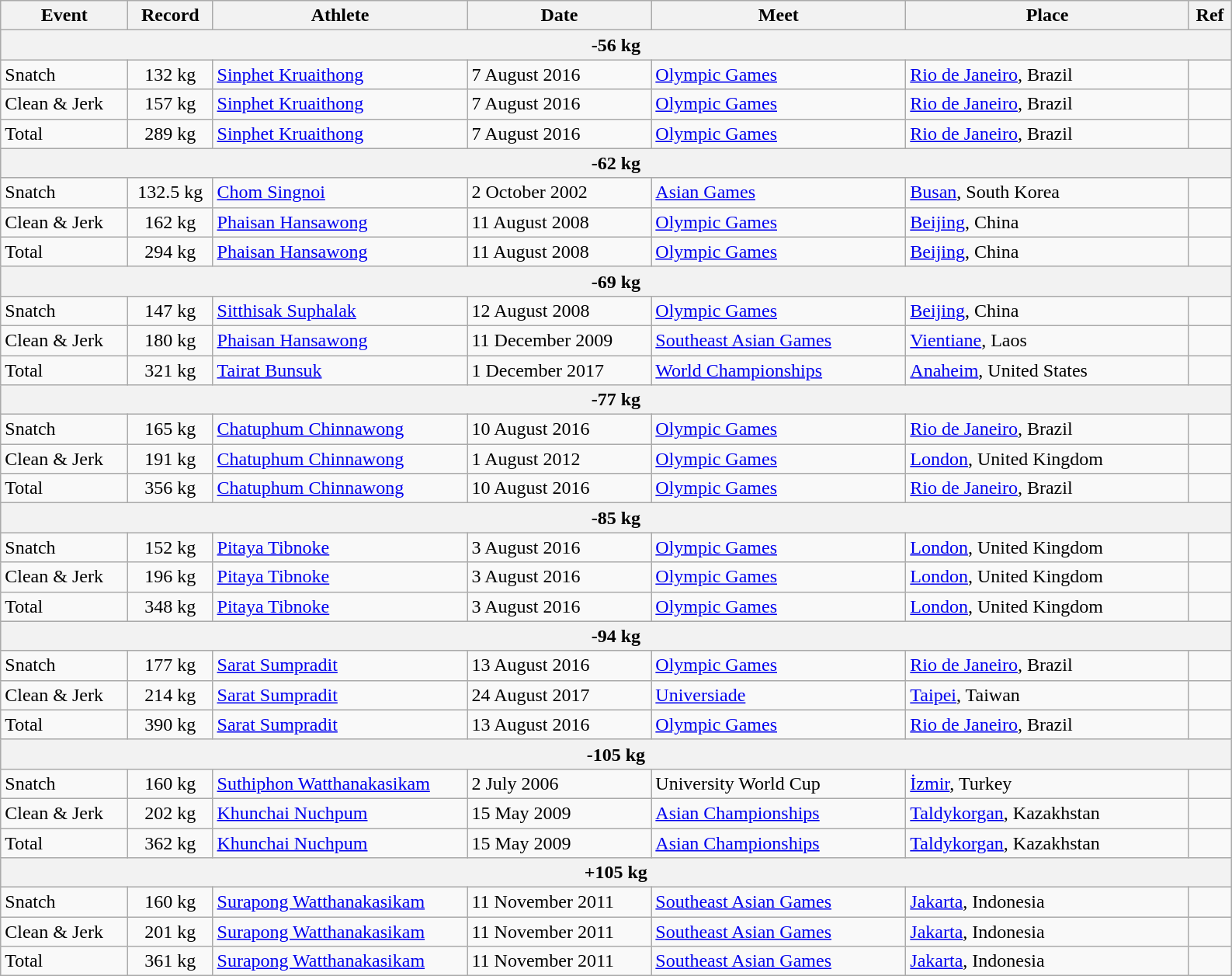<table class="wikitable">
<tr>
<th width=9%>Event</th>
<th width=6%>Record</th>
<th width=18%>Athlete</th>
<th width=13%>Date</th>
<th width=18%>Meet</th>
<th width=20%>Place</th>
<th width=3%>Ref</th>
</tr>
<tr bgcolor="#DDDDDD">
<th colspan="7">-56 kg</th>
</tr>
<tr>
<td>Snatch</td>
<td align="center">132 kg</td>
<td><a href='#'>Sinphet Kruaithong</a></td>
<td>7 August 2016</td>
<td><a href='#'>Olympic Games</a></td>
<td><a href='#'>Rio de Janeiro</a>, Brazil</td>
<td></td>
</tr>
<tr>
<td>Clean & Jerk</td>
<td align="center">157 kg</td>
<td><a href='#'>Sinphet Kruaithong</a></td>
<td>7 August 2016</td>
<td><a href='#'>Olympic Games</a></td>
<td><a href='#'>Rio de Janeiro</a>, Brazil</td>
<td></td>
</tr>
<tr>
<td>Total</td>
<td align="center">289 kg</td>
<td><a href='#'>Sinphet Kruaithong</a></td>
<td>7 August 2016</td>
<td><a href='#'>Olympic Games</a></td>
<td><a href='#'>Rio de Janeiro</a>, Brazil</td>
<td></td>
</tr>
<tr bgcolor="#DDDDDD">
<th colspan="7">-62 kg</th>
</tr>
<tr>
<td>Snatch</td>
<td align="center">132.5 kg</td>
<td><a href='#'>Chom Singnoi</a></td>
<td>2 October 2002</td>
<td><a href='#'>Asian Games</a></td>
<td><a href='#'>Busan</a>, South Korea</td>
<td></td>
</tr>
<tr>
<td>Clean & Jerk</td>
<td align="center">162 kg</td>
<td><a href='#'>Phaisan Hansawong</a></td>
<td>11 August 2008</td>
<td><a href='#'>Olympic Games</a></td>
<td><a href='#'>Beijing</a>, China</td>
<td></td>
</tr>
<tr>
<td>Total</td>
<td align="center">294 kg</td>
<td><a href='#'>Phaisan Hansawong</a></td>
<td>11 August 2008</td>
<td><a href='#'>Olympic Games</a></td>
<td><a href='#'>Beijing</a>, China</td>
<td></td>
</tr>
<tr bgcolor="#DDDDDD">
<th colspan="7">-69 kg</th>
</tr>
<tr>
<td>Snatch</td>
<td align="center">147 kg</td>
<td><a href='#'>Sitthisak Suphalak</a></td>
<td>12 August 2008</td>
<td><a href='#'>Olympic Games</a></td>
<td><a href='#'>Beijing</a>, China</td>
<td></td>
</tr>
<tr>
<td>Clean & Jerk</td>
<td align="center">180 kg</td>
<td><a href='#'>Phaisan Hansawong</a></td>
<td>11 December 2009</td>
<td><a href='#'>Southeast Asian Games</a></td>
<td><a href='#'>Vientiane</a>, Laos</td>
<td></td>
</tr>
<tr>
<td>Total</td>
<td align="center">321 kg</td>
<td><a href='#'>Tairat Bunsuk</a></td>
<td>1 December 2017</td>
<td><a href='#'>World Championships</a></td>
<td><a href='#'>Anaheim</a>, United States</td>
<td></td>
</tr>
<tr bgcolor="#DDDDDD">
<th colspan="7">-77 kg</th>
</tr>
<tr>
<td>Snatch</td>
<td align="center">165 kg</td>
<td><a href='#'>Chatuphum Chinnawong</a></td>
<td>10 August 2016</td>
<td><a href='#'>Olympic Games</a></td>
<td><a href='#'>Rio de Janeiro</a>, Brazil</td>
<td></td>
</tr>
<tr>
<td>Clean & Jerk</td>
<td align="center">191 kg</td>
<td><a href='#'>Chatuphum Chinnawong</a></td>
<td>1 August 2012</td>
<td><a href='#'>Olympic Games</a></td>
<td><a href='#'>London</a>, United Kingdom</td>
<td></td>
</tr>
<tr>
<td>Total</td>
<td align="center">356 kg</td>
<td><a href='#'>Chatuphum Chinnawong</a></td>
<td>10 August 2016</td>
<td><a href='#'>Olympic Games</a></td>
<td><a href='#'>Rio de Janeiro</a>, Brazil</td>
<td></td>
</tr>
<tr bgcolor="#DDDDDD">
<th colspan="7">-85 kg</th>
</tr>
<tr>
<td>Snatch</td>
<td align="center">152 kg</td>
<td><a href='#'>Pitaya Tibnoke</a></td>
<td>3 August 2016</td>
<td><a href='#'>Olympic Games</a></td>
<td><a href='#'>London</a>, United Kingdom</td>
<td></td>
</tr>
<tr>
<td>Clean & Jerk</td>
<td align="center">196 kg</td>
<td><a href='#'>Pitaya Tibnoke</a></td>
<td>3 August 2016</td>
<td><a href='#'>Olympic Games</a></td>
<td><a href='#'>London</a>, United Kingdom</td>
<td></td>
</tr>
<tr>
<td>Total</td>
<td align="center">348 kg</td>
<td><a href='#'>Pitaya Tibnoke</a></td>
<td>3 August 2016</td>
<td><a href='#'>Olympic Games</a></td>
<td><a href='#'>London</a>, United Kingdom</td>
<td></td>
</tr>
<tr bgcolor="#DDDDDD">
<th colspan="7">-94 kg</th>
</tr>
<tr>
<td>Snatch</td>
<td align="center">177 kg</td>
<td><a href='#'>Sarat Sumpradit</a></td>
<td>13 August 2016</td>
<td><a href='#'>Olympic Games</a></td>
<td><a href='#'>Rio de Janeiro</a>, Brazil</td>
<td></td>
</tr>
<tr>
<td>Clean & Jerk</td>
<td align="center">214 kg</td>
<td><a href='#'>Sarat Sumpradit</a></td>
<td>24 August 2017</td>
<td><a href='#'>Universiade</a></td>
<td><a href='#'>Taipei</a>, Taiwan</td>
<td></td>
</tr>
<tr>
<td>Total</td>
<td align="center">390 kg</td>
<td><a href='#'>Sarat Sumpradit</a></td>
<td>13 August 2016</td>
<td><a href='#'>Olympic Games</a></td>
<td><a href='#'>Rio de Janeiro</a>, Brazil</td>
<td></td>
</tr>
<tr bgcolor="#DDDDDD">
<th colspan="7">-105 kg</th>
</tr>
<tr>
<td>Snatch</td>
<td align="center">160 kg</td>
<td><a href='#'>Suthiphon Watthanakasikam</a></td>
<td>2 July 2006</td>
<td>University World Cup</td>
<td><a href='#'>İzmir</a>, Turkey</td>
<td></td>
</tr>
<tr>
<td>Clean & Jerk</td>
<td align="center">202 kg</td>
<td><a href='#'>Khunchai Nuchpum</a></td>
<td>15 May 2009</td>
<td><a href='#'>Asian Championships</a></td>
<td><a href='#'>Taldykorgan</a>, Kazakhstan</td>
<td></td>
</tr>
<tr>
<td>Total</td>
<td align="center">362 kg</td>
<td><a href='#'>Khunchai Nuchpum</a></td>
<td>15 May 2009</td>
<td><a href='#'>Asian Championships</a></td>
<td><a href='#'>Taldykorgan</a>, Kazakhstan</td>
<td></td>
</tr>
<tr bgcolor="#DDDDDD">
<th colspan="7">+105 kg</th>
</tr>
<tr>
<td>Snatch</td>
<td align="center">160 kg</td>
<td><a href='#'>Surapong Watthanakasikam</a></td>
<td>11 November 2011</td>
<td><a href='#'>Southeast Asian Games</a></td>
<td><a href='#'>Jakarta</a>, Indonesia</td>
<td></td>
</tr>
<tr>
<td>Clean & Jerk</td>
<td align="center">201 kg</td>
<td><a href='#'>Surapong Watthanakasikam</a></td>
<td>11 November 2011</td>
<td><a href='#'>Southeast Asian Games</a></td>
<td><a href='#'>Jakarta</a>, Indonesia</td>
<td></td>
</tr>
<tr>
<td>Total</td>
<td align="center">361 kg</td>
<td><a href='#'>Surapong Watthanakasikam</a></td>
<td>11 November 2011</td>
<td><a href='#'>Southeast Asian Games</a></td>
<td><a href='#'>Jakarta</a>, Indonesia</td>
<td></td>
</tr>
</table>
